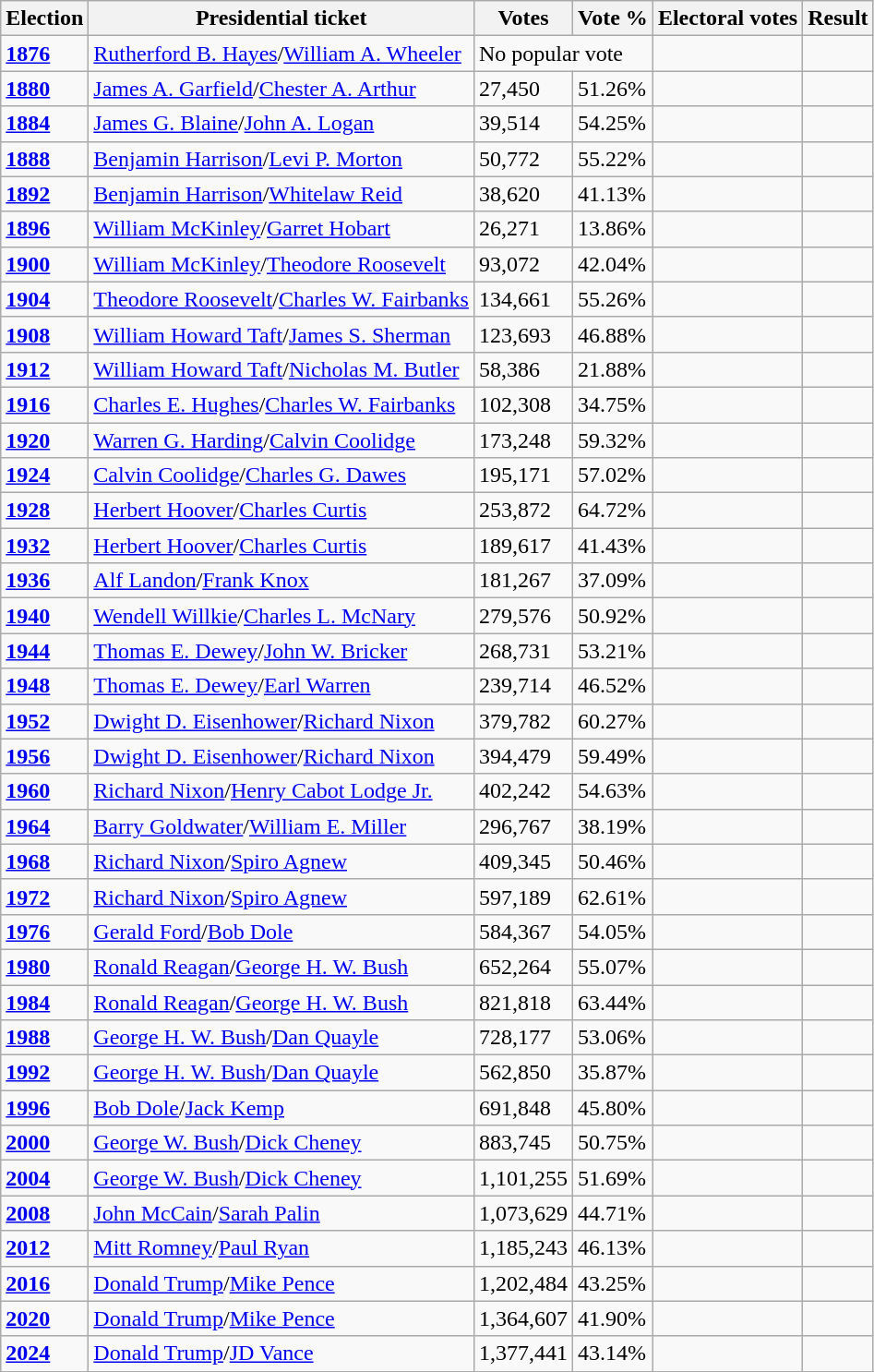<table class="wikitable">
<tr>
<th>Election</th>
<th>Presidential ticket</th>
<th>Votes</th>
<th>Vote %</th>
<th>Electoral votes</th>
<th>Result</th>
</tr>
<tr>
<td><strong><a href='#'>1876</a></strong></td>
<td><a href='#'>Rutherford B. Hayes</a>/<a href='#'>William A. Wheeler</a></td>
<td colspan="2">No popular vote</td>
<td></td>
<td></td>
</tr>
<tr>
<td><strong><a href='#'>1880</a></strong></td>
<td><a href='#'>James A. Garfield</a>/<a href='#'>Chester A. Arthur</a></td>
<td>27,450</td>
<td>51.26%</td>
<td></td>
<td></td>
</tr>
<tr>
<td><strong><a href='#'>1884</a></strong></td>
<td><a href='#'>James G. Blaine</a>/<a href='#'>John A. Logan</a></td>
<td>39,514</td>
<td>54.25%</td>
<td></td>
<td></td>
</tr>
<tr>
<td><strong><a href='#'>1888</a></strong></td>
<td><a href='#'>Benjamin Harrison</a>/<a href='#'>Levi P. Morton</a></td>
<td>50,772</td>
<td>55.22%</td>
<td></td>
<td></td>
</tr>
<tr>
<td><strong><a href='#'>1892</a></strong></td>
<td><a href='#'>Benjamin Harrison</a>/<a href='#'>Whitelaw Reid</a></td>
<td>38,620</td>
<td>41.13%</td>
<td></td>
<td></td>
</tr>
<tr>
<td><strong><a href='#'>1896</a></strong></td>
<td><a href='#'>William McKinley</a>/<a href='#'>Garret Hobart</a></td>
<td>26,271</td>
<td>13.86%</td>
<td></td>
<td></td>
</tr>
<tr>
<td><strong><a href='#'>1900</a></strong></td>
<td><a href='#'>William McKinley</a>/<a href='#'>Theodore Roosevelt</a></td>
<td>93,072</td>
<td>42.04%</td>
<td></td>
<td></td>
</tr>
<tr>
<td><strong><a href='#'>1904</a></strong></td>
<td><a href='#'>Theodore Roosevelt</a>/<a href='#'>Charles W. Fairbanks</a></td>
<td>134,661</td>
<td>55.26%</td>
<td></td>
<td></td>
</tr>
<tr>
<td><strong><a href='#'>1908</a></strong></td>
<td><a href='#'>William Howard Taft</a>/<a href='#'>James S. Sherman</a></td>
<td>123,693</td>
<td>46.88%</td>
<td></td>
<td></td>
</tr>
<tr>
<td><strong><a href='#'>1912</a></strong></td>
<td><a href='#'>William Howard Taft</a>/<a href='#'>Nicholas M. Butler</a></td>
<td>58,386</td>
<td>21.88%</td>
<td></td>
<td></td>
</tr>
<tr>
<td><strong><a href='#'>1916</a></strong></td>
<td><a href='#'>Charles E. Hughes</a>/<a href='#'>Charles W. Fairbanks</a></td>
<td>102,308</td>
<td>34.75%</td>
<td></td>
<td></td>
</tr>
<tr>
<td><strong><a href='#'>1920</a></strong></td>
<td><a href='#'>Warren G. Harding</a>/<a href='#'>Calvin Coolidge</a></td>
<td>173,248</td>
<td>59.32%</td>
<td></td>
<td></td>
</tr>
<tr>
<td><strong><a href='#'>1924</a></strong></td>
<td><a href='#'>Calvin Coolidge</a>/<a href='#'>Charles G. Dawes</a></td>
<td>195,171</td>
<td>57.02%</td>
<td></td>
<td></td>
</tr>
<tr>
<td><strong><a href='#'>1928</a></strong></td>
<td><a href='#'>Herbert Hoover</a>/<a href='#'>Charles Curtis</a></td>
<td>253,872</td>
<td>64.72%</td>
<td></td>
<td></td>
</tr>
<tr>
<td><strong><a href='#'>1932</a></strong></td>
<td><a href='#'>Herbert Hoover</a>/<a href='#'>Charles Curtis</a></td>
<td>189,617</td>
<td>41.43%</td>
<td></td>
<td></td>
</tr>
<tr>
<td><strong><a href='#'>1936</a></strong></td>
<td><a href='#'>Alf Landon</a>/<a href='#'>Frank Knox</a></td>
<td>181,267</td>
<td>37.09%</td>
<td></td>
<td></td>
</tr>
<tr>
<td><strong><a href='#'>1940</a></strong></td>
<td><a href='#'>Wendell Willkie</a>/<a href='#'>Charles L. McNary</a></td>
<td>279,576</td>
<td>50.92%</td>
<td></td>
<td></td>
</tr>
<tr>
<td><strong><a href='#'>1944</a></strong></td>
<td><a href='#'>Thomas E. Dewey</a>/<a href='#'>John W. Bricker</a></td>
<td>268,731</td>
<td>53.21%</td>
<td></td>
<td></td>
</tr>
<tr>
<td><strong><a href='#'>1948</a></strong></td>
<td><a href='#'>Thomas E. Dewey</a>/<a href='#'>Earl Warren</a></td>
<td>239,714</td>
<td>46.52%</td>
<td></td>
<td></td>
</tr>
<tr>
<td><strong><a href='#'>1952</a></strong></td>
<td><a href='#'>Dwight D. Eisenhower</a>/<a href='#'>Richard Nixon</a></td>
<td>379,782</td>
<td>60.27%</td>
<td></td>
<td></td>
</tr>
<tr>
<td><strong><a href='#'>1956</a></strong></td>
<td><a href='#'>Dwight D. Eisenhower</a>/<a href='#'>Richard Nixon</a></td>
<td>394,479</td>
<td>59.49%</td>
<td></td>
<td></td>
</tr>
<tr>
<td><strong><a href='#'>1960</a></strong></td>
<td><a href='#'>Richard Nixon</a>/<a href='#'>Henry Cabot Lodge Jr.</a></td>
<td>402,242</td>
<td>54.63%</td>
<td></td>
<td></td>
</tr>
<tr>
<td><strong><a href='#'>1964</a></strong></td>
<td><a href='#'>Barry Goldwater</a>/<a href='#'>William E. Miller</a></td>
<td>296,767</td>
<td>38.19%</td>
<td></td>
<td></td>
</tr>
<tr>
<td><strong><a href='#'>1968</a></strong></td>
<td><a href='#'>Richard Nixon</a>/<a href='#'>Spiro Agnew</a></td>
<td>409,345</td>
<td>50.46%</td>
<td></td>
<td></td>
</tr>
<tr>
<td><strong><a href='#'>1972</a></strong></td>
<td><a href='#'>Richard Nixon</a>/<a href='#'>Spiro Agnew</a></td>
<td>597,189</td>
<td>62.61%</td>
<td></td>
<td></td>
</tr>
<tr>
<td><strong><a href='#'>1976</a></strong></td>
<td><a href='#'>Gerald Ford</a>/<a href='#'>Bob Dole</a></td>
<td>584,367</td>
<td>54.05%</td>
<td></td>
<td></td>
</tr>
<tr>
<td><strong><a href='#'>1980</a></strong></td>
<td><a href='#'>Ronald Reagan</a>/<a href='#'>George H. W. Bush</a></td>
<td>652,264</td>
<td>55.07%</td>
<td></td>
<td></td>
</tr>
<tr>
<td><strong><a href='#'>1984</a></strong></td>
<td><a href='#'>Ronald Reagan</a>/<a href='#'>George H. W. Bush</a></td>
<td>821,818</td>
<td>63.44%</td>
<td></td>
<td></td>
</tr>
<tr>
<td><strong><a href='#'>1988</a></strong></td>
<td><a href='#'>George H. W. Bush</a>/<a href='#'>Dan Quayle</a></td>
<td>728,177</td>
<td>53.06%</td>
<td></td>
<td></td>
</tr>
<tr>
<td><strong><a href='#'>1992</a></strong></td>
<td><a href='#'>George H. W. Bush</a>/<a href='#'>Dan Quayle</a></td>
<td>562,850</td>
<td>35.87%</td>
<td></td>
<td></td>
</tr>
<tr>
<td><strong><a href='#'>1996</a></strong></td>
<td><a href='#'>Bob Dole</a>/<a href='#'>Jack Kemp</a></td>
<td>691,848</td>
<td>45.80%</td>
<td></td>
<td></td>
</tr>
<tr>
<td><strong><a href='#'>2000</a></strong></td>
<td><a href='#'>George W. Bush</a>/<a href='#'>Dick Cheney</a></td>
<td>883,745</td>
<td>50.75%</td>
<td></td>
<td></td>
</tr>
<tr>
<td><strong><a href='#'>2004</a></strong></td>
<td><a href='#'>George W. Bush</a>/<a href='#'>Dick Cheney</a></td>
<td>1,101,255</td>
<td>51.69%</td>
<td></td>
<td></td>
</tr>
<tr>
<td><strong><a href='#'>2008</a></strong></td>
<td><a href='#'>John McCain</a>/<a href='#'>Sarah Palin</a></td>
<td>1,073,629</td>
<td>44.71%</td>
<td></td>
<td></td>
</tr>
<tr>
<td><strong><a href='#'>2012</a></strong></td>
<td><a href='#'>Mitt Romney</a>/<a href='#'>Paul Ryan</a></td>
<td>1,185,243</td>
<td>46.13%</td>
<td></td>
<td></td>
</tr>
<tr>
<td><strong><a href='#'>2016</a></strong></td>
<td><a href='#'>Donald Trump</a>/<a href='#'>Mike Pence</a></td>
<td>1,202,484</td>
<td>43.25%</td>
<td></td>
<td></td>
</tr>
<tr>
<td><strong><a href='#'>2020</a></strong></td>
<td><a href='#'>Donald Trump</a>/<a href='#'>Mike Pence</a></td>
<td>1,364,607</td>
<td>41.90%</td>
<td></td>
<td></td>
</tr>
<tr>
<td><strong><a href='#'>2024</a></strong></td>
<td><a href='#'>Donald Trump</a>/<a href='#'>JD Vance</a></td>
<td>1,377,441</td>
<td>43.14%</td>
<td></td>
<td></td>
</tr>
</table>
